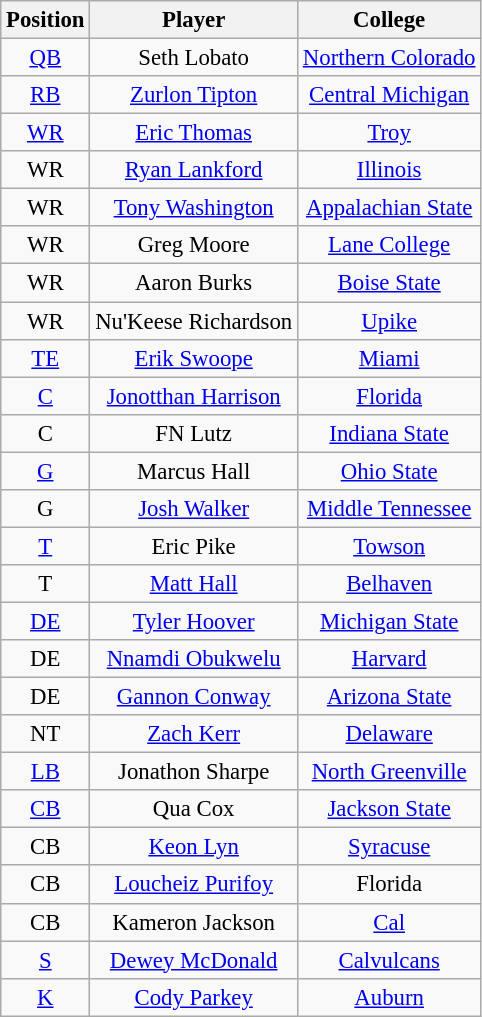<table class="wikitable" style="font-size: 95%; text-align: center;">
<tr>
<th>Position</th>
<th>Player</th>
<th>College</th>
</tr>
<tr>
<td><a href='#'>QB</a></td>
<td>Seth Lobato</td>
<td><a href='#'>Northern Colorado</a></td>
</tr>
<tr>
<td><a href='#'>RB</a></td>
<td><a href='#'>Zurlon Tipton</a></td>
<td><a href='#'>Central Michigan</a></td>
</tr>
<tr>
<td><a href='#'>WR</a></td>
<td><a href='#'>Eric Thomas</a></td>
<td><a href='#'>Troy</a></td>
</tr>
<tr>
<td Wide receiver>WR</td>
<td><a href='#'>Ryan Lankford</a></td>
<td><a href='#'>Illinois</a></td>
</tr>
<tr>
<td Wide receiver>WR</td>
<td><a href='#'>Tony Washington</a></td>
<td><a href='#'>Appalachian State</a></td>
</tr>
<tr>
<td Wide receiver>WR</td>
<td>Greg Moore</td>
<td><a href='#'>Lane College</a></td>
</tr>
<tr>
<td Wide receiver>WR</td>
<td>Aaron Burks</td>
<td><a href='#'>Boise State</a></td>
</tr>
<tr>
<td Wide receiver>WR</td>
<td>Nu'Keese Richardson</td>
<td><a href='#'>Upike</a></td>
</tr>
<tr>
<td><a href='#'>TE</a></td>
<td><a href='#'>Erik Swoope</a></td>
<td><a href='#'>Miami</a></td>
</tr>
<tr>
<td><a href='#'>C</a></td>
<td><a href='#'>Jonotthan Harrison</a></td>
<td><a href='#'>Florida</a></td>
</tr>
<tr>
<td Center (gridiron football)>C</td>
<td>FN Lutz</td>
<td><a href='#'>Indiana State</a></td>
</tr>
<tr>
<td><a href='#'>G</a></td>
<td>Marcus Hall</td>
<td><a href='#'>Ohio State</a></td>
</tr>
<tr>
<td Guard (American and Canadian football)>G</td>
<td><a href='#'>Josh Walker</a></td>
<td><a href='#'>Middle Tennessee</a></td>
</tr>
<tr>
<td><a href='#'>T</a></td>
<td>Eric Pike</td>
<td><a href='#'>Towson</a></td>
</tr>
<tr>
<td Tackle (American and Canadian football)>T</td>
<td><a href='#'>Matt Hall</a></td>
<td><a href='#'>Belhaven</a></td>
</tr>
<tr>
<td><a href='#'>DE</a></td>
<td><a href='#'>Tyler Hoover</a></td>
<td><a href='#'>Michigan State</a></td>
</tr>
<tr>
<td Defensive end>DE</td>
<td><a href='#'>Nnamdi Obukwelu</a></td>
<td><a href='#'>Harvard</a></td>
</tr>
<tr>
<td Defensive end>DE</td>
<td><a href='#'>Gannon Conway</a></td>
<td><a href='#'>Arizona State</a></td>
</tr>
<tr>
<td Tackle (American and Canadian football)>NT</td>
<td><a href='#'>Zach Kerr</a></td>
<td><a href='#'>Delaware</a></td>
</tr>
<tr>
<td><a href='#'>LB</a></td>
<td>Jonathon Sharpe</td>
<td><a href='#'>North Greenville</a></td>
</tr>
<tr>
<td><a href='#'>CB</a></td>
<td>Qua Cox</td>
<td><a href='#'>Jackson State</a></td>
</tr>
<tr>
<td Cornerback>CB</td>
<td><a href='#'>Keon Lyn</a></td>
<td><a href='#'>Syracuse</a></td>
</tr>
<tr>
<td Cornerback>CB</td>
<td><a href='#'>Loucheiz Purifoy</a></td>
<td Florida Gators football>Florida</td>
</tr>
<tr>
<td Cornerback>CB</td>
<td>Kameron Jackson</td>
<td><a href='#'>Cal</a></td>
</tr>
<tr>
<td><a href='#'>S</a></td>
<td><a href='#'>Dewey McDonald</a></td>
<td><a href='#'>Calvulcans</a></td>
</tr>
<tr>
<td><a href='#'>K</a></td>
<td><a href='#'>Cody Parkey</a></td>
<td><a href='#'>Auburn</a></td>
</tr>
</table>
